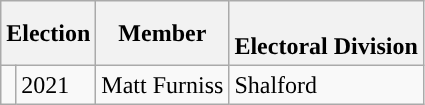<table class="wikitable">
<tr>
<th colspan="2">Election</th>
<th>Member</th>
<th><br>Electoral Division</th>
</tr>
<tr>
<td style="background-color: "></td>
<td>2021</td>
<td>Matt Furniss</td>
<td>Shalford</td>
</tr>
</table>
